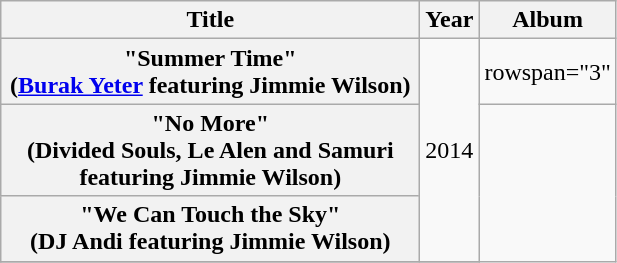<table class="wikitable plainrowheaders" style="text-align:center;">
<tr>
<th scope="col" style="width:17em;">Title</th>
<th scope="col" style="width:1em;">Year</th>
<th scope="col">Album</th>
</tr>
<tr>
<th scope="row">"Summer Time"<br><span>(<a href='#'>Burak Yeter</a> featuring Jimmie Wilson)</span></th>
<td rowspan="3">2014</td>
<td>rowspan="3" </td>
</tr>
<tr>
<th scope="row">"No More"<br><span>(Divided Souls, Le Alen and Samuri featuring Jimmie Wilson)</span></th>
</tr>
<tr>
<th scope="row">"We Can Touch the Sky"<br><span>(DJ Andi featuring Jimmie Wilson)</span></th>
</tr>
<tr>
</tr>
</table>
